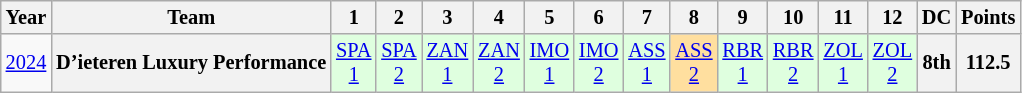<table class="wikitable" style="text-align:center; font-size:85%">
<tr>
<th>Year</th>
<th>Team</th>
<th>1</th>
<th>2</th>
<th>3</th>
<th>4</th>
<th>5</th>
<th>6</th>
<th>7</th>
<th>8</th>
<th>9</th>
<th>10</th>
<th>11</th>
<th>12</th>
<th>DC</th>
<th>Points</th>
</tr>
<tr>
<td><a href='#'>2024</a></td>
<th>D’ieteren Luxury Performance</th>
<td style="background:#DFFFDF;"><a href='#'>SPA<br>1</a><br></td>
<td style="background:#DFFFDF;"><a href='#'>SPA<br>2</a><br></td>
<td style="background:#DFFFDF;"><a href='#'>ZAN<br>1</a><br></td>
<td style="background:#DFFFDF;"><a href='#'>ZAN<br>2</a><br></td>
<td style="background:#DFFFDF;"><a href='#'>IMO<br>1</a><br></td>
<td style="background:#DFFFDF;"><a href='#'>IMO<br>2</a><br></td>
<td style="background:#DFFFDF;"><a href='#'>ASS<br>1</a><br></td>
<td style="background:#FFDF9F;"><a href='#'>ASS<br>2</a><br></td>
<td style="background:#DFFFDF;"><a href='#'>RBR<br>1</a><br></td>
<td style="background:#DFFFDF;"><a href='#'>RBR<br>2</a><br></td>
<td style="background:#DFFFDF;"><a href='#'>ZOL<br>1</a><br></td>
<td style="background:#DFFFDF;"><a href='#'>ZOL<br>2</a><br></td>
<th>8th</th>
<th>112.5</th>
</tr>
</table>
